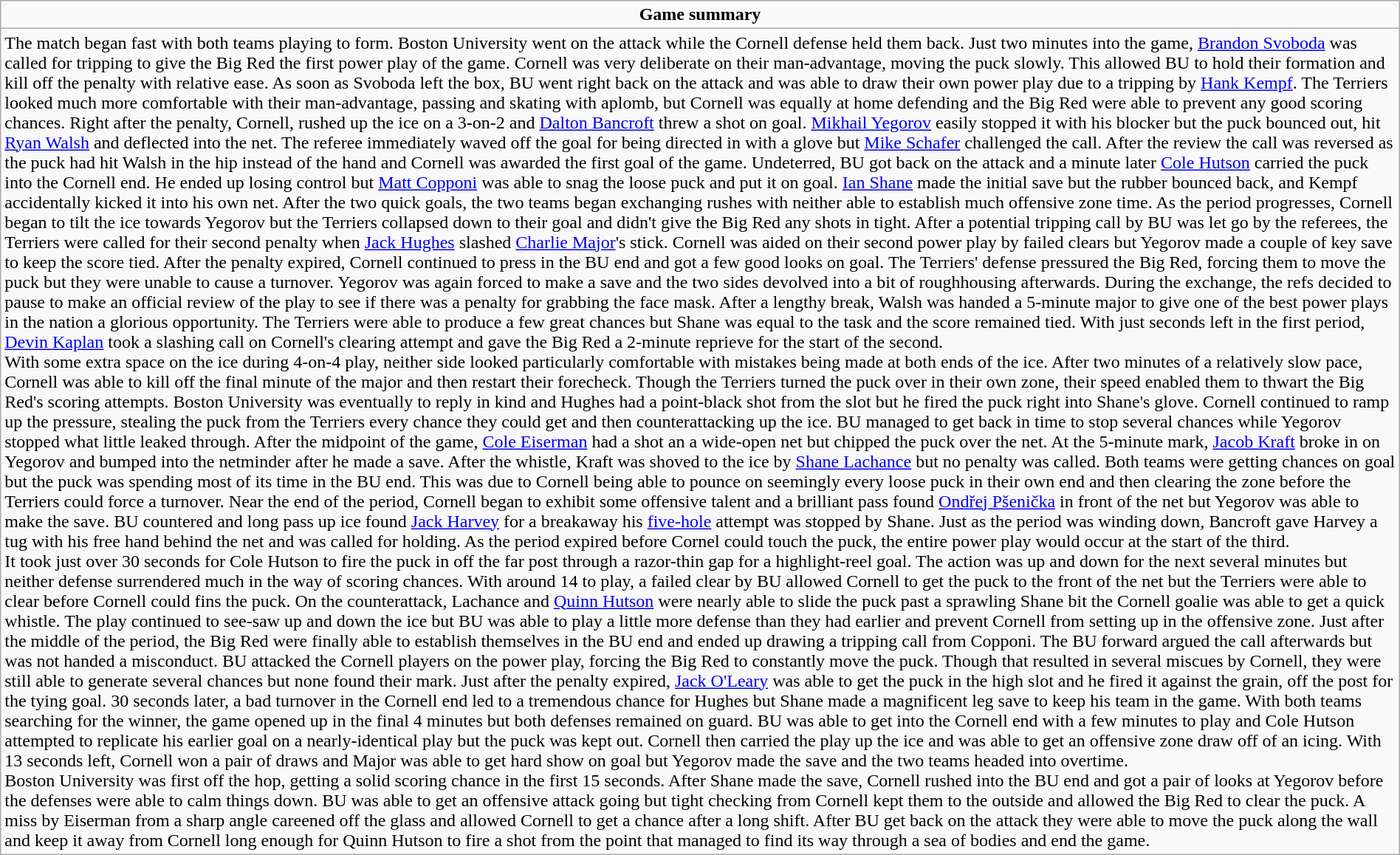<table role="presentation" class="wikitable mw-collapsible autocollapse" width=100%>
<tr>
<td align=center><strong>Game summary</strong></td>
</tr>
<tr>
<td>The match began fast with both teams playing to form. Boston University went on the attack while the Cornell defense held them back. Just two minutes into the game, <a href='#'>Brandon Svoboda</a> was called for tripping to give the Big Red the first power play of the game. Cornell was very deliberate on their man-advantage, moving the puck slowly. This allowed BU to hold their formation and kill off the penalty with relative ease. As soon as Svoboda left the box, BU went right back on the attack and was able to draw their own power play due to a tripping by <a href='#'>Hank Kempf</a>. The Terriers looked much more comfortable with their man-advantage, passing and skating with aplomb, but Cornell was equally at home defending and the Big Red were able to prevent any good scoring chances. Right after the penalty, Cornell, rushed up the ice on a 3-on-2 and <a href='#'>Dalton Bancroft</a> threw a shot on goal. <a href='#'>Mikhail Yegorov</a> easily stopped it with his blocker but the puck bounced out, hit <a href='#'>Ryan Walsh</a> and deflected into the net. The referee immediately waved off the goal for being directed in with a glove but <a href='#'>Mike Schafer</a> challenged the call. After the review the call was reversed as the puck had hit Walsh in the hip instead of the hand and Cornell was awarded the first goal of the game. Undeterred, BU got back on the attack and a minute later <a href='#'>Cole Hutson</a> carried the puck into the Cornell end. He ended up losing control but <a href='#'>Matt Copponi</a> was able to snag the loose puck and put it on goal. <a href='#'>Ian Shane</a> made the initial save but the rubber bounced back, and Kempf accidentally kicked it into his own net. After the two quick goals, the two teams began exchanging rushes with neither able to establish much offensive zone time. As the period progresses, Cornell began to tilt the ice towards Yegorov but the Terriers collapsed down to their goal and didn't give the Big Red any shots in tight. After a potential tripping call by BU was let go by the referees, the Terriers were called for their second penalty when <a href='#'>Jack Hughes</a> slashed <a href='#'>Charlie Major</a>'s stick. Cornell was aided on their second power play by failed clears but Yegorov made a couple of key save to keep the score tied. After the penalty expired, Cornell continued to press in the BU end and got a few good looks on goal. The Terriers' defense pressured the Big Red, forcing them to move the puck but they were unable to cause a turnover. Yegorov was again forced to make a save and the two sides devolved into a bit of roughhousing afterwards. During the exchange, the refs decided to pause to make an official review of the play to see if there was a penalty for grabbing the face mask. After a lengthy break, Walsh was handed a 5-minute major to give one of the best power plays in the nation a glorious opportunity. The Terriers were able to produce a few great chances but Shane was equal to the task and the score remained tied. With just seconds left in the first period, <a href='#'>Devin Kaplan</a> took a slashing call on Cornell's clearing attempt and gave the Big Red a 2-minute reprieve for the start of the second.<br>With some extra space on the ice during 4-on-4 play, neither side looked particularly comfortable with mistakes being made at both ends of the ice. After two minutes of a relatively slow pace, Cornell was able to kill off the final minute of the major and then restart their forecheck. Though the Terriers turned the puck over in their own zone, their speed enabled them to thwart the Big Red's scoring attempts. Boston University was eventually to reply in kind and Hughes had a point-black shot from the slot but he fired the puck right into Shane's glove. Cornell continued to ramp up the pressure, stealing the puck from the Terriers every chance they could get and then counterattacking up the ice. BU managed to get back in time to stop several chances while Yegorov stopped what little leaked through. After the midpoint of the game, <a href='#'>Cole Eiserman</a> had a shot an a wide-open net but chipped the puck over the net. At the 5-minute mark, <a href='#'>Jacob Kraft</a> broke in on Yegorov and bumped into the netminder after he made a save. After the whistle, Kraft was shoved to the ice by <a href='#'>Shane Lachance</a> but no penalty was called. Both teams were getting chances on goal but the puck was spending most of its time in the BU end. This was due to Cornell being able to pounce on seemingly every loose puck in their own end and then clearing the zone before the Terriers could force a turnover. Near the end of the period, Cornell began to exhibit some offensive talent and a brilliant pass found <a href='#'>Ondřej Pšenička</a> in front of the net but Yegorov was able to make the save. BU countered and long pass up ice found <a href='#'>Jack Harvey</a> for a breakaway his <a href='#'>five-hole</a> attempt was stopped by Shane. Just as the period was winding down, Bancroft gave Harvey a tug with his free hand behind the net and was called for holding. As the period expired before Cornel could touch the puck, the entire power play would occur at the start of the third.<br>It took just over 30 seconds for Cole Hutson to fire the puck in off the far post through a razor-thin gap for a highlight-reel goal. The action was up and down for the next several minutes but neither defense surrendered much in the way of scoring chances. With around 14 to play, a failed clear by BU allowed Cornell to get the puck to the front of the net but the Terriers were able to clear before Cornell could fins the puck. On the counterattack, Lachance and <a href='#'>Quinn Hutson</a> were nearly able to slide the puck past a sprawling Shane bit the Cornell goalie was able to get a quick whistle. The play continued to see-saw up and down the ice but BU was able to play a little more defense than they had earlier and prevent Cornell from setting up in the offensive zone. Just after the middle of the period, the Big Red were finally able to establish themselves in the BU end and ended up drawing a tripping call from Copponi. The BU forward argued the call afterwards but was not handed a misconduct. BU attacked the Cornell players on the power play, forcing the Big Red to constantly move the puck. Though that resulted in several miscues by Cornell, they were still able to generate several chances but none found their mark. Just after the penalty expired, <a href='#'>Jack O'Leary</a> was able to get the puck in the high slot and he fired it against the grain, off the post for the tying goal. 30 seconds later, a bad turnover in the Cornell end led to a tremendous chance for Hughes but Shane made a magnificent leg save to keep his team in the game. With both teams searching for the winner, the game opened up in the final 4 minutes but both defenses remained on guard. BU was able to get into the Cornell end with a few minutes to play and Cole Hutson attempted to replicate his earlier goal on a nearly-identical play but the puck was kept out. Cornell then carried the play up the ice and was able to get an offensive zone draw off of an icing. With 13 seconds left, Cornell won a pair of draws and Major was able to get hard show on goal but Yegorov made the save and the two teams headed into overtime.<br>Boston University was first off the hop, getting a solid scoring chance in the first 15 seconds. After Shane made the save, Cornell rushed into the BU end and got a pair of looks at Yegorov before the defenses were able to calm things down. BU was able to get an offensive attack going but tight checking from Cornell kept them to the outside and allowed the Big Red to clear the puck. A miss by Eiserman from a sharp angle careened off the glass and allowed Cornell to get a chance after a long shift. After BU get back on the attack they were able to move the puck along the wall and keep it away from Cornell long enough for Quinn Hutson to fire a shot from the point that managed to find its way through a sea of bodies and end the game.</td>
</tr>
</table>
